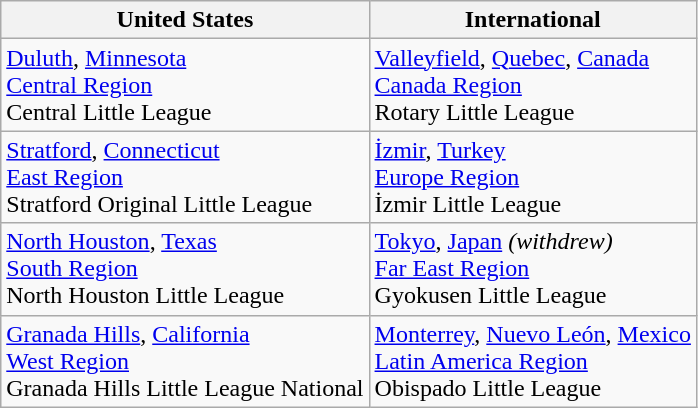<table class="wikitable">
<tr>
<th>United States</th>
<th>International</th>
</tr>
<tr>
<td> <a href='#'>Duluth</a>, <a href='#'>Minnesota</a><br><a href='#'>Central Region</a><br>Central Little League</td>
<td> <a href='#'>Valleyfield</a>, <a href='#'>Quebec</a>, <a href='#'>Canada</a><br><a href='#'>Canada Region</a><br>Rotary Little League</td>
</tr>
<tr>
<td> <a href='#'>Stratford</a>, <a href='#'>Connecticut</a><br><a href='#'>East Region</a><br>Stratford Original Little League</td>
<td> <a href='#'>İzmir</a>, <a href='#'>Turkey</a><br><a href='#'>Europe Region</a><br>İzmir Little League</td>
</tr>
<tr>
<td> <a href='#'>North Houston</a>, <a href='#'>Texas</a><br><a href='#'>South Region</a><br>North Houston Little League</td>
<td> <a href='#'>Tokyo</a>, <a href='#'>Japan</a> <em>(withdrew)</em><br><a href='#'>Far East Region</a><br>Gyokusen Little League</td>
</tr>
<tr>
<td> <a href='#'>Granada Hills</a>, <a href='#'>California</a><br><a href='#'>West Region</a><br>Granada Hills  Little League National</td>
<td> <a href='#'>Monterrey</a>, <a href='#'>Nuevo León</a>, <a href='#'>Mexico</a><br><a href='#'>Latin America Region</a><br>Obispado Little League</td>
</tr>
</table>
